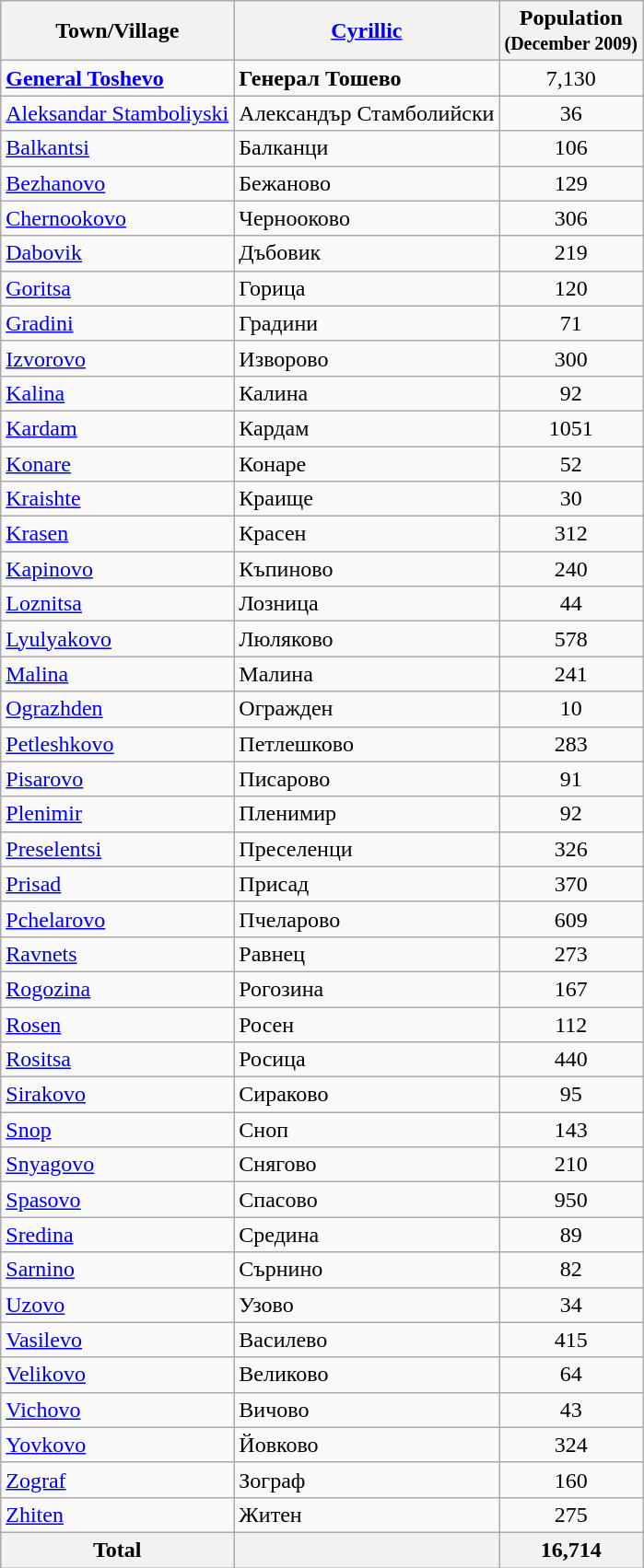<table class="wikitable sortable">
<tr>
<th>Town/Village</th>
<th><a href='#'>Cyrillic</a></th>
<th>Population<br><small>(December 2009)</small></th>
</tr>
<tr>
<td><strong><a href='#'>General Toshevo</a></strong></td>
<td><strong>Генерал Тошево</strong></td>
<td align="center">7,130</td>
</tr>
<tr>
<td><a href='#'>Aleksandar Stamboliyski</a></td>
<td>Александър Стамболийски</td>
<td align="center">36</td>
</tr>
<tr>
<td><a href='#'>Balkantsi</a></td>
<td>Балканци</td>
<td align="center">106</td>
</tr>
<tr>
<td><a href='#'>Bezhanovo</a></td>
<td>Бежаново</td>
<td align="center">129</td>
</tr>
<tr>
<td><a href='#'>Chernookovo</a></td>
<td>Чернооково</td>
<td align="center">306</td>
</tr>
<tr>
<td><a href='#'>Dabovik</a></td>
<td>Дъбовик</td>
<td align="center">219</td>
</tr>
<tr>
<td><a href='#'>Goritsa</a></td>
<td>Горица</td>
<td align="center">120</td>
</tr>
<tr>
<td><a href='#'>Gradini</a></td>
<td>Градини</td>
<td align="center">71</td>
</tr>
<tr>
<td><a href='#'>Izvorovo</a></td>
<td>Изворово</td>
<td align="center">300</td>
</tr>
<tr>
<td><a href='#'>Kalina</a></td>
<td>Калина</td>
<td align="center">92</td>
</tr>
<tr>
<td><a href='#'>Kardam</a></td>
<td>Кардам</td>
<td align="center">1051</td>
</tr>
<tr>
<td><a href='#'>Konare</a></td>
<td>Конаре</td>
<td align="center">52</td>
</tr>
<tr>
<td><a href='#'>Kraishte</a></td>
<td>Краище</td>
<td align="center">30</td>
</tr>
<tr>
<td><a href='#'>Krasen</a></td>
<td>Красен</td>
<td align="center">312</td>
</tr>
<tr>
<td><a href='#'>Kapinovo</a></td>
<td>Къпиново</td>
<td align="center">240</td>
</tr>
<tr>
<td><a href='#'>Loznitsa</a></td>
<td>Лозница</td>
<td align="center">44</td>
</tr>
<tr>
<td><a href='#'>Lyulyakovo</a></td>
<td>Люляково</td>
<td align="center">578</td>
</tr>
<tr>
<td><a href='#'>Malina</a></td>
<td>Малина</td>
<td align="center">241</td>
</tr>
<tr>
<td><a href='#'>Ograzhden</a></td>
<td>Огражден</td>
<td align="center">10</td>
</tr>
<tr>
<td><a href='#'>Petleshkovo</a></td>
<td>Петлешково</td>
<td align="center">283</td>
</tr>
<tr>
<td><a href='#'>Pisarovo</a></td>
<td>Писарово</td>
<td align="center">91</td>
</tr>
<tr>
<td><a href='#'>Plenimir</a></td>
<td>Пленимир</td>
<td align="center">92</td>
</tr>
<tr>
<td><a href='#'>Preselentsi</a></td>
<td>Преселенци</td>
<td align="center">326</td>
</tr>
<tr>
<td><a href='#'>Prisad</a></td>
<td>Присад</td>
<td align="center">370</td>
</tr>
<tr>
<td><a href='#'>Pchelarovo</a></td>
<td>Пчеларово</td>
<td align="center">609</td>
</tr>
<tr>
<td><a href='#'>Ravnets</a></td>
<td>Равнец</td>
<td align="center">273</td>
</tr>
<tr>
<td><a href='#'>Rogozina</a></td>
<td>Рогозина</td>
<td align="center">167</td>
</tr>
<tr>
<td><a href='#'>Rosen</a></td>
<td>Росен</td>
<td align="center">112</td>
</tr>
<tr>
<td><a href='#'>Rositsa</a></td>
<td>Росица</td>
<td align="center">440</td>
</tr>
<tr>
<td><a href='#'>Sirakovo</a></td>
<td>Сираково</td>
<td align="center">95</td>
</tr>
<tr>
<td><a href='#'>Snop</a></td>
<td>Сноп</td>
<td align="center">143</td>
</tr>
<tr>
<td><a href='#'>Snyagovo</a></td>
<td>Снягово</td>
<td align="center">210</td>
</tr>
<tr>
<td><a href='#'>Spasovo</a></td>
<td>Спасово</td>
<td align="center">950</td>
</tr>
<tr>
<td><a href='#'>Sredina</a></td>
<td>Средина</td>
<td align="center">89</td>
</tr>
<tr>
<td><a href='#'>Sarnino</a></td>
<td>Сърнино</td>
<td align="center">82</td>
</tr>
<tr>
<td><a href='#'>Uzovo</a></td>
<td>Узово</td>
<td align="center">34</td>
</tr>
<tr>
<td><a href='#'>Vasilevo</a></td>
<td>Василево</td>
<td align="center">415</td>
</tr>
<tr>
<td><a href='#'>Velikovo</a></td>
<td>Великово</td>
<td align="center">64</td>
</tr>
<tr>
<td><a href='#'>Vichovo</a></td>
<td>Вичово</td>
<td align="center">43</td>
</tr>
<tr>
<td><a href='#'>Yovkovo</a></td>
<td>Йовково</td>
<td align="center">324</td>
</tr>
<tr>
<td><a href='#'>Zograf</a></td>
<td>Зограф</td>
<td align="center">160</td>
</tr>
<tr>
<td><a href='#'>Zhiten</a></td>
<td>Житен</td>
<td align="center">275</td>
</tr>
<tr>
<th>Total</th>
<th></th>
<th align="center">16,714</th>
</tr>
</table>
